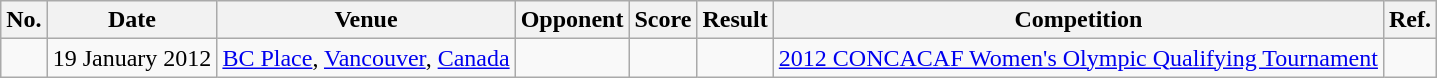<table class="wikitable">
<tr>
<th>No.</th>
<th>Date</th>
<th>Venue</th>
<th>Opponent</th>
<th>Score</th>
<th>Result</th>
<th>Competition</th>
<th>Ref.</th>
</tr>
<tr>
<td></td>
<td>19 January 2012</td>
<td><a href='#'>BC Place</a>, <a href='#'>Vancouver</a>, <a href='#'>Canada</a></td>
<td></td>
<td></td>
<td></td>
<td><a href='#'>2012 CONCACAF Women's Olympic Qualifying Tournament</a></td>
<td></td>
</tr>
</table>
